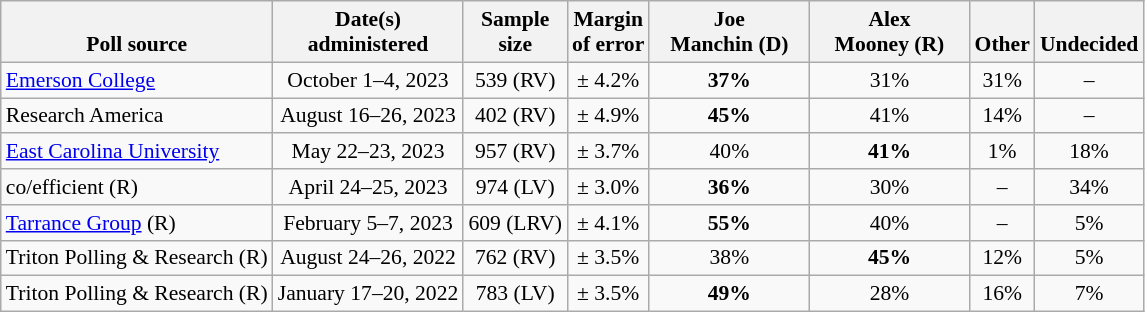<table class="wikitable" style="font-size:90%;text-align:center;">
<tr valign=bottom>
<th>Poll source</th>
<th>Date(s)<br>administered</th>
<th>Sample<br>size</th>
<th>Margin<br>of error</th>
<th style="width:100px;">Joe<br>Manchin (D)</th>
<th style="width:100px;">Alex<br>Mooney (R)</th>
<th>Other</th>
<th>Undecided</th>
</tr>
<tr>
<td style="text-align:left;"><a href='#'>Emerson College</a></td>
<td>October 1–4, 2023</td>
<td>539 (RV)</td>
<td>± 4.2%</td>
<td><strong>37%</strong></td>
<td>31%</td>
<td>31%</td>
<td>–</td>
</tr>
<tr>
<td style="text-align:left;">Research America</td>
<td>August 16–26, 2023</td>
<td>402 (RV)</td>
<td>± 4.9%</td>
<td><strong>45%</strong></td>
<td>41%</td>
<td>14%</td>
<td>–</td>
</tr>
<tr>
<td style="text-align:left;"><a href='#'>East Carolina University</a></td>
<td>May 22–23, 2023</td>
<td>957 (RV)</td>
<td>± 3.7%</td>
<td>40%</td>
<td><strong>41%</strong></td>
<td>1%</td>
<td>18%</td>
</tr>
<tr>
<td style="text-align:left;">co/efficient (R)</td>
<td>April 24–25, 2023</td>
<td>974 (LV)</td>
<td>± 3.0%</td>
<td><strong>36%</strong></td>
<td>30%</td>
<td>–</td>
<td>34%</td>
</tr>
<tr>
<td style="text-align:left;"><a href='#'>Tarrance Group</a> (R)</td>
<td>February 5–7, 2023</td>
<td>609 (LRV)</td>
<td>± 4.1%</td>
<td><strong>55%</strong></td>
<td>40%</td>
<td>–</td>
<td>5%</td>
</tr>
<tr>
<td style="text-align:left;">Triton Polling & Research (R)</td>
<td>August 24–26, 2022</td>
<td>762 (RV)</td>
<td>± 3.5%</td>
<td>38%</td>
<td><strong>45%</strong></td>
<td>12%</td>
<td>5%</td>
</tr>
<tr>
<td style="text-align:left;">Triton Polling & Research (R)</td>
<td>January 17–20, 2022</td>
<td>783 (LV)</td>
<td>± 3.5%</td>
<td><strong>49%</strong></td>
<td>28%</td>
<td>16%</td>
<td>7%</td>
</tr>
</table>
